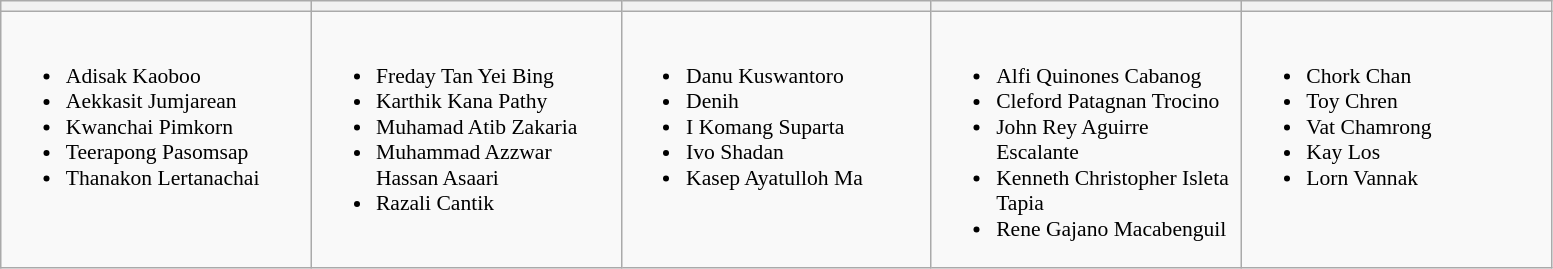<table class="wikitable" style="font-size:90%">
<tr>
<th width=200></th>
<th width=200></th>
<th width=200></th>
<th width=200></th>
<th width=200></th>
</tr>
<tr>
<td valign=top><br><ul><li>Adisak Kaoboo</li><li>Aekkasit Jumjarean</li><li>Kwanchai Pimkorn</li><li>Teerapong Pasomsap</li><li>Thanakon Lertanachai</li></ul></td>
<td valign=top><br><ul><li>Freday Tan Yei Bing</li><li>Karthik Kana Pathy</li><li>Muhamad Atib Zakaria</li><li>Muhammad Azzwar Hassan Asaari</li><li>Razali Cantik</li></ul></td>
<td valign=top><br><ul><li>Danu Kuswantoro</li><li>Denih</li><li>I Komang Suparta</li><li>Ivo Shadan</li><li>Kasep Ayatulloh Ma</li></ul></td>
<td valign=top><br><ul><li>Alfi Quinones Cabanog</li><li>Cleford Patagnan Trocino</li><li>John Rey Aguirre Escalante</li><li>Kenneth Christopher Isleta Tapia</li><li>Rene Gajano Macabenguil</li></ul></td>
<td valign=top><br><ul><li>Chork Chan</li><li>Toy Chren</li><li>Vat Chamrong</li><li>Kay Los</li><li>Lorn Vannak</li></ul></td>
</tr>
</table>
